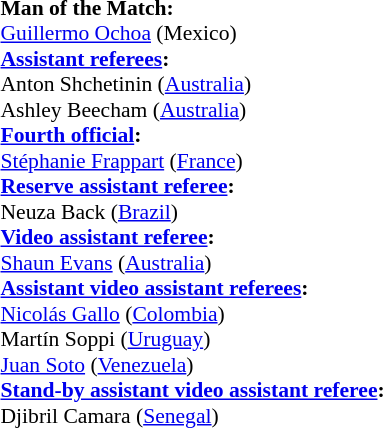<table style="width:100%; font-size:90%;">
<tr>
<td><br><strong>Man of the Match:</strong>
<br><a href='#'>Guillermo Ochoa</a> (Mexico)<br><strong><a href='#'>Assistant referees</a>:</strong>
<br>Anton Shchetinin (<a href='#'>Australia</a>)
<br>Ashley Beecham (<a href='#'>Australia</a>)
<br><strong><a href='#'>Fourth official</a>:</strong>
<br><a href='#'>Stéphanie Frappart</a> (<a href='#'>France</a>)
<br><strong><a href='#'>Reserve assistant referee</a>:</strong>
<br>Neuza Back (<a href='#'>Brazil</a>)
<br><strong><a href='#'>Video assistant referee</a>:</strong>
<br><a href='#'>Shaun Evans</a> (<a href='#'>Australia</a>)
<br><strong><a href='#'>Assistant video assistant referees</a>:</strong>
<br><a href='#'>Nicolás Gallo</a> (<a href='#'>Colombia</a>)
<br>Martín Soppi (<a href='#'>Uruguay</a>)
<br><a href='#'>Juan Soto</a> (<a href='#'>Venezuela</a>)
<br><strong><a href='#'>Stand-by assistant video assistant referee</a>:</strong>
<br>Djibril Camara (<a href='#'>Senegal</a>)</td>
</tr>
</table>
